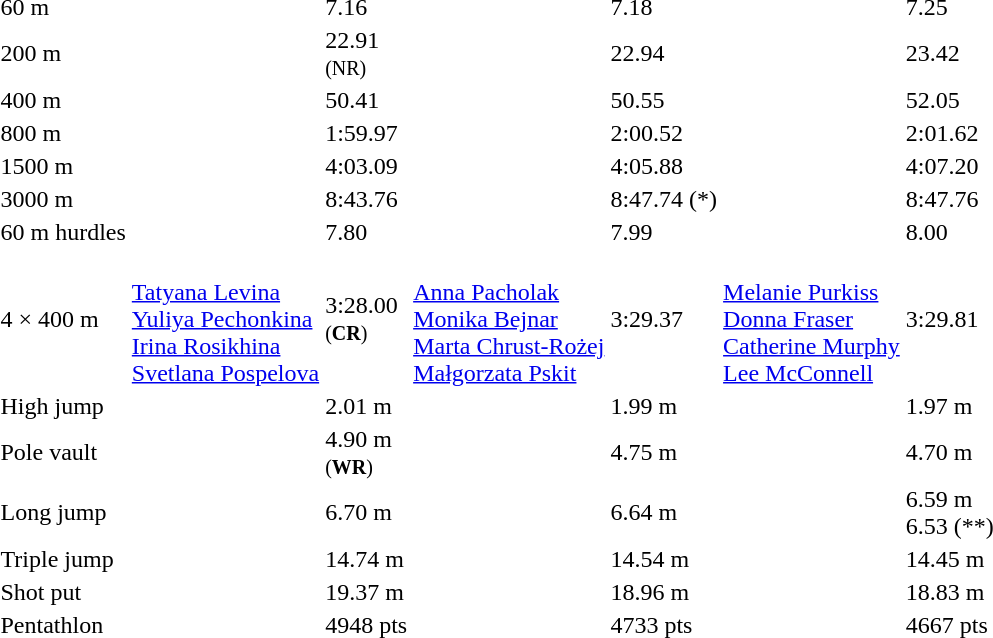<table>
<tr>
<td>60 m<br></td>
<td></td>
<td>7.16</td>
<td></td>
<td>7.18</td>
<td></td>
<td>7.25</td>
</tr>
<tr>
<td>200 m<br></td>
<td></td>
<td>22.91<br><small>(NR)</small></td>
<td></td>
<td>22.94</td>
<td></td>
<td>23.42</td>
</tr>
<tr>
<td>400 m<br></td>
<td></td>
<td>50.41</td>
<td></td>
<td>50.55</td>
<td></td>
<td>52.05</td>
</tr>
<tr>
<td>800 m<br></td>
<td></td>
<td>1:59.97</td>
<td></td>
<td>2:00.52</td>
<td></td>
<td>2:01.62</td>
</tr>
<tr>
<td>1500 m<br></td>
<td></td>
<td>4:03.09</td>
<td></td>
<td>4:05.88</td>
<td></td>
<td>4:07.20</td>
</tr>
<tr>
<td>3000 m<br></td>
<td></td>
<td>8:43.76</td>
<td></td>
<td>8:47.74 (*)</td>
<td></td>
<td>8:47.76</td>
</tr>
<tr>
<td>60 m hurdles<br></td>
<td></td>
<td>7.80</td>
<td></td>
<td>7.99</td>
<td></td>
<td>8.00</td>
</tr>
<tr>
<td>4 × 400 m<br></td>
<td><br><a href='#'>Tatyana Levina</a><br><a href='#'>Yuliya Pechonkina</a><br><a href='#'>Irina Rosikhina</a><br><a href='#'>Svetlana Pospelova</a></td>
<td>3:28.00<br><small>(<strong>CR</strong>)</small></td>
<td><br><a href='#'>Anna Pacholak</a><br><a href='#'>Monika Bejnar</a><br><a href='#'>Marta Chrust-Rożej</a><br><a href='#'>Małgorzata Pskit</a></td>
<td>3:29.37</td>
<td><br><a href='#'>Melanie Purkiss</a><br><a href='#'>Donna Fraser</a><br><a href='#'>Catherine Murphy</a><br><a href='#'>Lee McConnell</a></td>
<td>3:29.81</td>
</tr>
<tr>
<td>High jump<br></td>
<td></td>
<td>2.01 m</td>
<td></td>
<td>1.99 m</td>
<td></td>
<td>1.97 m</td>
</tr>
<tr>
<td>Pole vault<br></td>
<td></td>
<td>4.90 m<br><small>(<strong>WR</strong>)</small></td>
<td></td>
<td>4.75 m</td>
<td></td>
<td>4.70 m</td>
</tr>
<tr>
<td>Long jump<br></td>
<td></td>
<td>6.70 m</td>
<td></td>
<td>6.64 m</td>
<td><br></td>
<td>6.59 m<br>6.53 (**)</td>
</tr>
<tr>
<td>Triple jump<br></td>
<td></td>
<td>14.74 m</td>
<td></td>
<td>14.54 m</td>
<td></td>
<td>14.45 m</td>
</tr>
<tr>
<td>Shot put<br></td>
<td></td>
<td>19.37 m</td>
<td></td>
<td>18.96 m</td>
<td></td>
<td>18.83 m</td>
</tr>
<tr>
<td>Pentathlon<br></td>
<td></td>
<td>4948 pts</td>
<td></td>
<td>4733 pts</td>
<td></td>
<td>4667 pts</td>
</tr>
</table>
